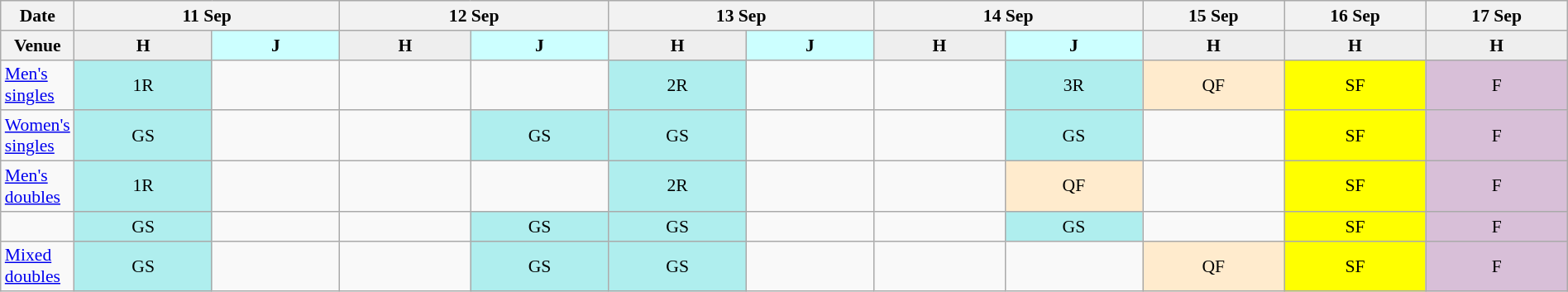<table class="wikitable" style="margin:0.5em auto; font-size:90%; text-align:center; nowrap:yes">
<tr>
<th>Date</th>
<th colspan="2">11 Sep</th>
<th colspan="2">12 Sep</th>
<th colspan="2">13 Sep</th>
<th colspan="2">14 Sep</th>
<th>15 Sep</th>
<th>16 Sep</th>
<th>17 Sep</th>
</tr>
<tr>
<th>Venue</th>
<th style="background-color:#EEEEEE; width:25em">H</th>
<th style="background-color:#CCFFFF; width:25em">J</th>
<th style="background-color:#EEEEEE; width:25em">H</th>
<th style="background-color:#CCFFFF; width:25em">J</th>
<th style="background-color:#EEEEEE; width:25em">H</th>
<th style="background-color:#CCFFFF; width:25em">J</th>
<th style="background-color:#EEEEEE; width:25em">H</th>
<th style="background-color:#CCFFFF; width:25em">J</th>
<th style="background-color:#EEEEEE; width:25em">H</th>
<th style="background-color:#EEEEEE; width:25em">H</th>
<th style="background-color:#EEEEEE; width:25em">H</th>
</tr>
<tr>
<td align="left"><a href='#'>Men's singles</a></td>
<td bgcolor="#AFEEEE">1R</td>
<td></td>
<td></td>
<td></td>
<td bgcolor="#AFEEEE">2R</td>
<td></td>
<td></td>
<td bgcolor="#AFEEEE">3R</td>
<td bgcolor="#FFEBCD">QF</td>
<td bgcolor="#FFFF00">SF</td>
<td bgcolor="#D8BFD8">F</td>
</tr>
<tr>
<td align="left"><a href='#'>Women's singles</a></td>
<td bgcolor="#AFEEEE">GS</td>
<td></td>
<td></td>
<td bgcolor="#AFEEEE">GS</td>
<td bgcolor="#AFEEEE">GS</td>
<td></td>
<td></td>
<td bgcolor="#AFEEEE">GS</td>
<td></td>
<td bgcolor="#FFFF00">SF</td>
<td bgcolor="#D8BFD8">F</td>
</tr>
<tr>
<td align="left"><a href='#'>Men's doubles</a></td>
<td bgcolor="#AFEEEE">1R</td>
<td></td>
<td></td>
<td></td>
<td bgcolor="#AFEEEE">2R</td>
<td></td>
<td></td>
<td bgcolor="#FFEBCD">QF</td>
<td></td>
<td bgcolor="#FFFF00">SF</td>
<td bgcolor="#D8BFD8">F</td>
</tr>
<tr>
<td align="left"></td>
<td bgcolor="#AFEEEE">GS</td>
<td></td>
<td></td>
<td bgcolor="#AFEEEE">GS</td>
<td bgcolor="#AFEEEE">GS</td>
<td></td>
<td></td>
<td bgcolor="#AFEEEE">GS</td>
<td></td>
<td bgcolor="#FFFF00">SF</td>
<td bgcolor="#D8BFD8">F</td>
</tr>
<tr>
<td align="left"><a href='#'>Mixed doubles</a></td>
<td bgcolor="#AFEEEE">GS</td>
<td></td>
<td></td>
<td bgcolor="#AFEEEE">GS</td>
<td bgcolor="#AFEEEE">GS</td>
<td></td>
<td></td>
<td></td>
<td bgcolor="#FFEBCD">QF</td>
<td bgcolor="#FFFF00">SF</td>
<td bgcolor="#D8BFD8">F</td>
</tr>
</table>
